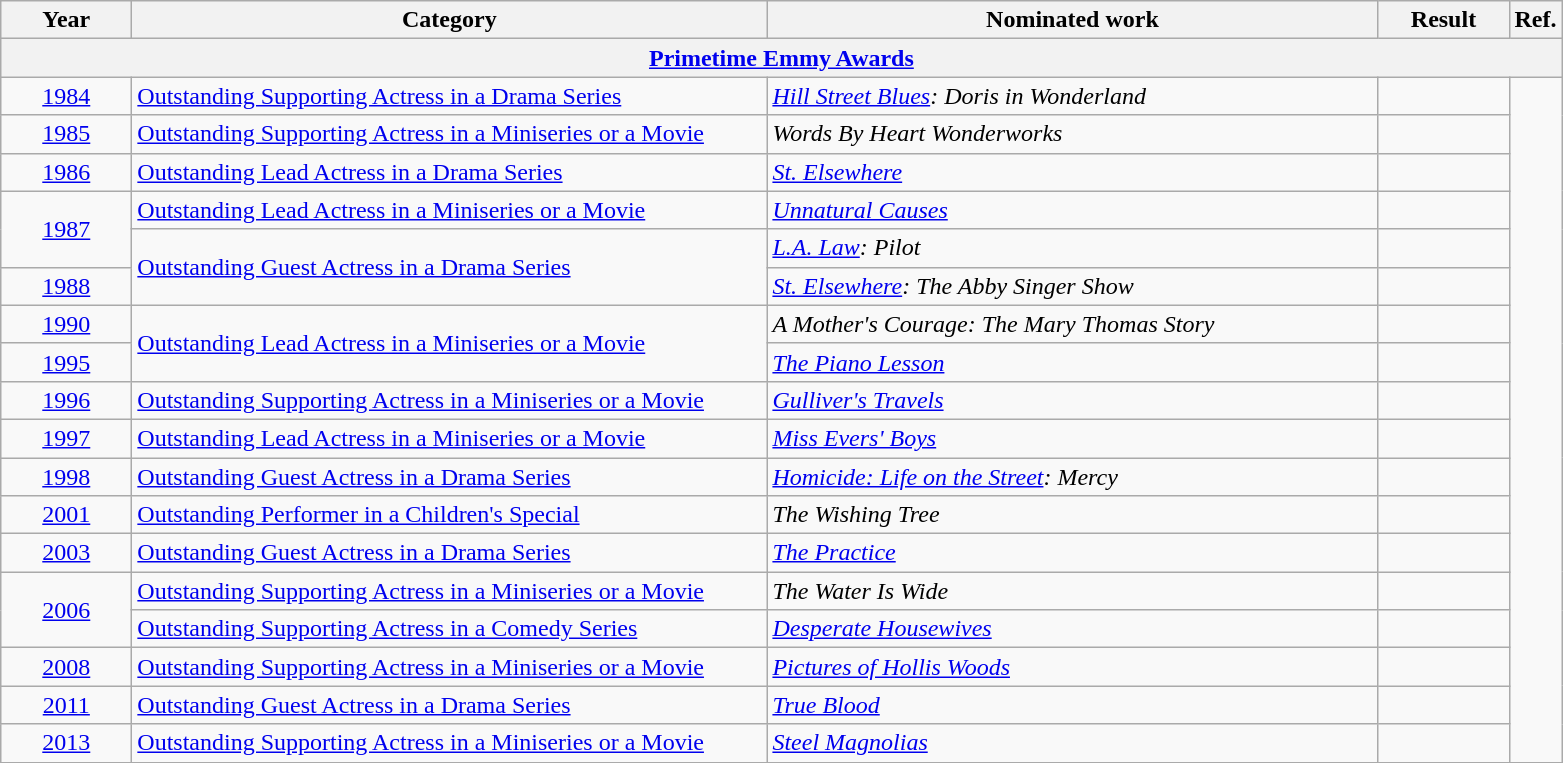<table class=wikitable>
<tr>
<th scope="col" style="width:5em;">Year</th>
<th scope="col" style="width:26em;">Category</th>
<th scope="col" style="width:25em;">Nominated work</th>
<th scope="col" style="width:5em;">Result</th>
<th>Ref.</th>
</tr>
<tr>
<th colspan=5><a href='#'>Primetime Emmy Awards</a></th>
</tr>
<tr>
<td style="text-align:center;"><a href='#'>1984</a></td>
<td><a href='#'>Outstanding Supporting Actress in a Drama Series</a></td>
<td><em><a href='#'>Hill Street Blues</a>: Doris in Wonderland</em></td>
<td></td>
</tr>
<tr>
<td style="text-align:center;"><a href='#'>1985</a></td>
<td><a href='#'>Outstanding Supporting Actress in a Miniseries or a Movie</a></td>
<td><em>Words By Heart Wonderworks</em></td>
<td></td>
</tr>
<tr>
<td style="text-align:center;"><a href='#'>1986</a></td>
<td><a href='#'>Outstanding Lead Actress in a Drama Series</a></td>
<td><em><a href='#'>St. Elsewhere</a></em></td>
<td></td>
</tr>
<tr>
<td rowspan="2", style="text-align:center;"><a href='#'>1987</a></td>
<td><a href='#'>Outstanding Lead Actress in a Miniseries or a Movie</a></td>
<td><em><a href='#'>Unnatural Causes</a></em></td>
<td></td>
</tr>
<tr>
<td rowspan="2"><a href='#'>Outstanding Guest Actress in a Drama Series</a></td>
<td><em><a href='#'>L.A. Law</a>: Pilot</em></td>
<td></td>
</tr>
<tr>
<td style="text-align:center;"><a href='#'>1988</a></td>
<td><em><a href='#'>St. Elsewhere</a>: The Abby Singer Show</em></td>
<td></td>
</tr>
<tr>
<td style="text-align:center;"><a href='#'>1990</a></td>
<td rowspan="2"><a href='#'>Outstanding Lead Actress in a Miniseries or a Movie</a></td>
<td><em>A Mother's Courage: The Mary Thomas Story</em></td>
<td></td>
</tr>
<tr>
<td style="text-align:center;"><a href='#'>1995</a></td>
<td><em><a href='#'>The Piano Lesson</a></em></td>
<td></td>
</tr>
<tr>
<td style="text-align:center;"><a href='#'>1996</a></td>
<td><a href='#'>Outstanding Supporting Actress in a Miniseries or a Movie</a></td>
<td><em><a href='#'>Gulliver's Travels</a></em></td>
<td></td>
</tr>
<tr>
<td style="text-align:center;"><a href='#'>1997</a></td>
<td><a href='#'>Outstanding Lead Actress in a Miniseries or a Movie</a></td>
<td><em><a href='#'>Miss Evers' Boys</a></em></td>
<td></td>
</tr>
<tr>
<td style="text-align:center;"><a href='#'>1998</a></td>
<td><a href='#'>Outstanding Guest Actress in a Drama Series</a></td>
<td><em><a href='#'>Homicide: Life on the Street</a>: Mercy</em></td>
<td></td>
</tr>
<tr>
<td style="text-align:center;"><a href='#'>2001</a></td>
<td><a href='#'>Outstanding Performer in a Children's Special</a></td>
<td><em>The Wishing Tree</em></td>
<td></td>
</tr>
<tr>
<td style="text-align:center;"><a href='#'>2003</a></td>
<td><a href='#'>Outstanding Guest Actress in a Drama Series</a></td>
<td><em><a href='#'>The Practice</a></em></td>
<td></td>
</tr>
<tr>
<td style="text-align:center;", rowspan=2><a href='#'>2006</a></td>
<td><a href='#'>Outstanding Supporting Actress in a Miniseries or a Movie</a></td>
<td><em>The Water Is Wide</em></td>
<td></td>
</tr>
<tr>
<td><a href='#'>Outstanding Supporting Actress in a Comedy Series</a></td>
<td><em><a href='#'>Desperate Housewives</a></em></td>
<td></td>
</tr>
<tr>
<td style="text-align:center;"><a href='#'>2008</a></td>
<td><a href='#'>Outstanding Supporting Actress in a Miniseries or a Movie</a></td>
<td><em><a href='#'>Pictures of Hollis Woods</a></em></td>
<td></td>
</tr>
<tr>
<td style="text-align:center;"><a href='#'>2011</a></td>
<td><a href='#'>Outstanding Guest Actress in a Drama Series</a></td>
<td><em><a href='#'>True Blood</a></em></td>
<td></td>
</tr>
<tr>
<td style="text-align:center;"><a href='#'>2013</a></td>
<td><a href='#'>Outstanding Supporting Actress in a Miniseries or a Movie</a></td>
<td><em><a href='#'>Steel Magnolias</a></em></td>
<td></td>
</tr>
<tr>
</tr>
</table>
